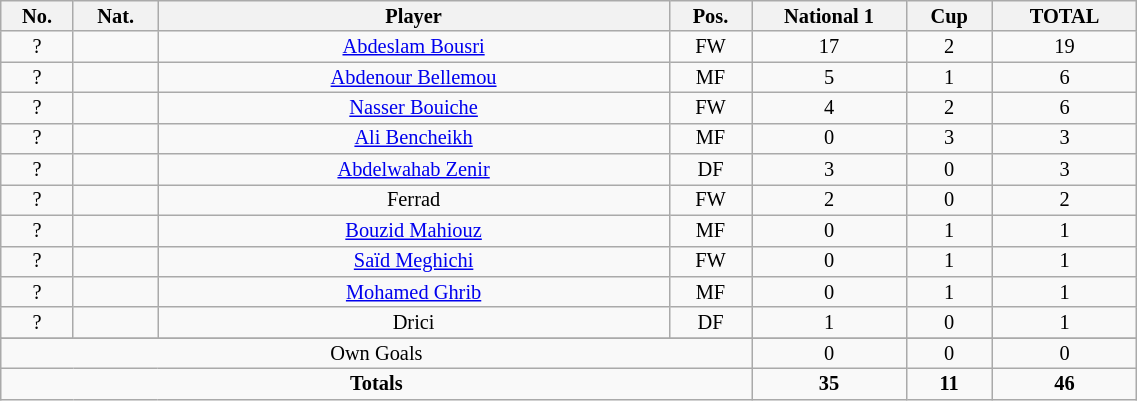<table class="wikitable sortable alternance"  style="font-size:85%; text-align:center; line-height:14px; width:60%;">
<tr>
<th width=10><strong>No.</strong></th>
<th width=10><strong>Nat.</strong></th>
<th width=180><strong>Player</strong></th>
<th width=10><strong>Pos.</strong></th>
<th width=10>National 1</th>
<th width=10>Cup</th>
<th width=10>TOTAL</th>
</tr>
<tr>
<td>?</td>
<td></td>
<td><a href='#'>Abdeslam Bousri</a></td>
<td>FW</td>
<td>17</td>
<td>2</td>
<td>19</td>
</tr>
<tr>
<td>?</td>
<td></td>
<td><a href='#'>Abdenour Bellemou</a></td>
<td>MF</td>
<td>5</td>
<td>1</td>
<td>6</td>
</tr>
<tr>
<td>?</td>
<td></td>
<td><a href='#'>Nasser Bouiche</a></td>
<td>FW</td>
<td>4</td>
<td>2</td>
<td>6</td>
</tr>
<tr>
<td>?</td>
<td></td>
<td><a href='#'>Ali Bencheikh</a></td>
<td>MF</td>
<td>0</td>
<td>3</td>
<td>3</td>
</tr>
<tr>
<td>?</td>
<td></td>
<td><a href='#'>Abdelwahab Zenir</a></td>
<td>DF</td>
<td>3</td>
<td>0</td>
<td>3</td>
</tr>
<tr>
<td>?</td>
<td></td>
<td>Ferrad</td>
<td>FW</td>
<td>2</td>
<td>0</td>
<td>2</td>
</tr>
<tr>
<td>?</td>
<td></td>
<td><a href='#'>Bouzid Mahiouz</a></td>
<td>MF</td>
<td>0</td>
<td>1</td>
<td>1</td>
</tr>
<tr>
<td>?</td>
<td></td>
<td><a href='#'>Saïd Meghichi</a></td>
<td>FW</td>
<td>0</td>
<td>1</td>
<td>1</td>
</tr>
<tr>
<td>?</td>
<td></td>
<td><a href='#'>Mohamed Ghrib</a></td>
<td>MF</td>
<td>0</td>
<td>1</td>
<td>1</td>
</tr>
<tr>
<td>?</td>
<td></td>
<td>Drici</td>
<td>DF</td>
<td>1</td>
<td>0</td>
<td>1</td>
</tr>
<tr>
</tr>
<tr class="sortbottom">
<td colspan="4">Own Goals</td>
<td>0</td>
<td>0</td>
<td>0</td>
</tr>
<tr class="sortbottom">
<td colspan="4"><strong>Totals</strong></td>
<td><strong>35</strong></td>
<td><strong>11</strong></td>
<td><strong>46</strong></td>
</tr>
</table>
